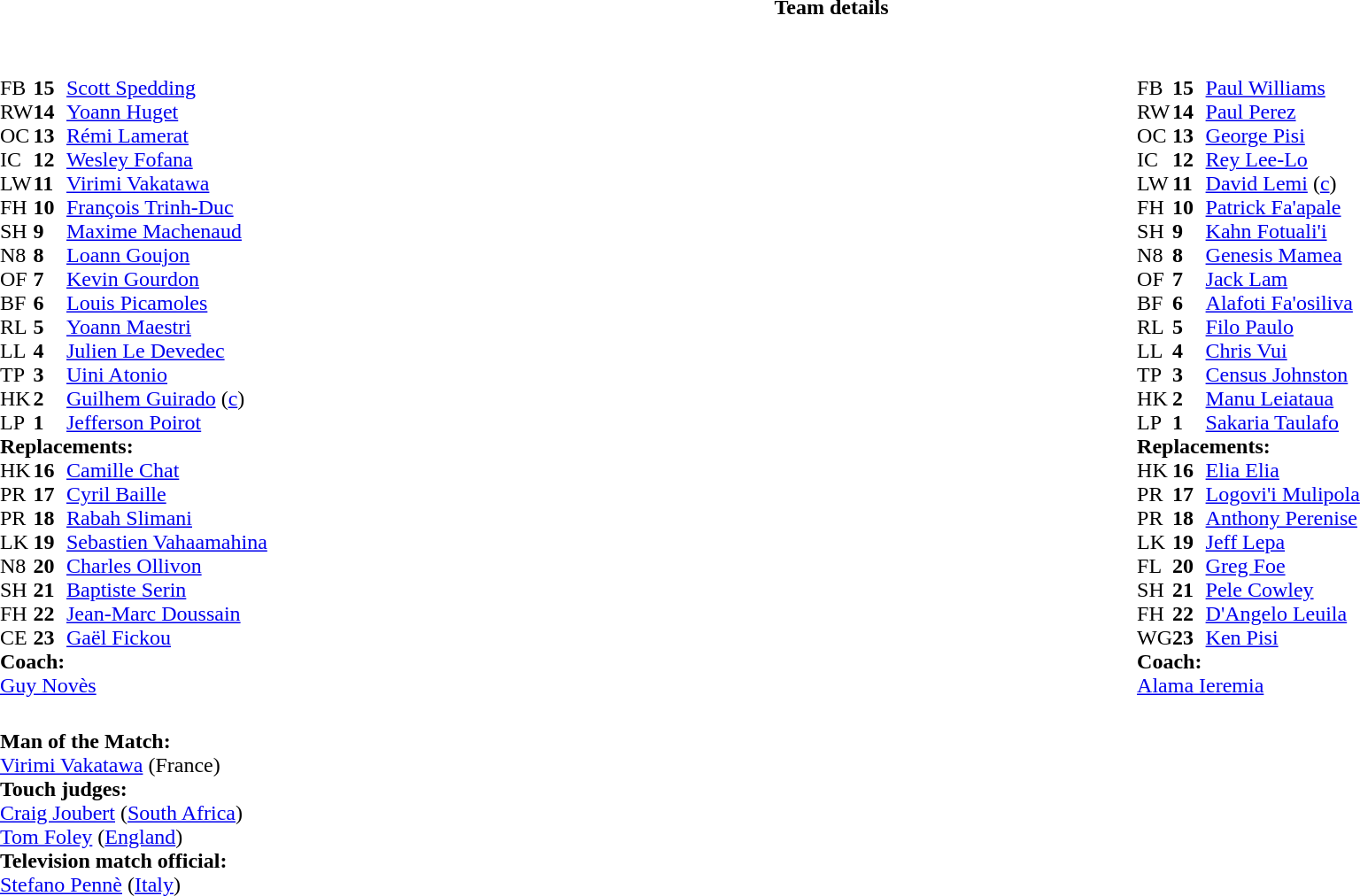<table border="0" width="100%" class="collapsible collapsed">
<tr>
<th>Team details</th>
</tr>
<tr>
<td><br><table width="100%">
<tr>
<td valign="top" width="50%"><br><table style="font-size: 100%" cellspacing="0" cellpadding="0">
<tr>
<th width="25"></th>
<th width="25"></th>
</tr>
<tr>
<td>FB</td>
<td><strong>15</strong></td>
<td><a href='#'>Scott Spedding</a></td>
</tr>
<tr>
<td>RW</td>
<td><strong>14</strong></td>
<td><a href='#'>Yoann Huget</a></td>
</tr>
<tr>
<td>OC</td>
<td><strong>13</strong></td>
<td><a href='#'>Rémi Lamerat</a></td>
<td></td>
<td></td>
</tr>
<tr>
<td>IC</td>
<td><strong>12</strong></td>
<td><a href='#'>Wesley Fofana</a></td>
</tr>
<tr>
<td>LW</td>
<td><strong>11</strong></td>
<td><a href='#'>Virimi Vakatawa</a></td>
</tr>
<tr>
<td>FH</td>
<td><strong>10</strong></td>
<td><a href='#'>François Trinh-Duc</a></td>
<td></td>
<td></td>
</tr>
<tr>
<td>SH</td>
<td><strong>9</strong></td>
<td><a href='#'>Maxime Machenaud</a></td>
<td></td>
<td></td>
</tr>
<tr>
<td>N8</td>
<td><strong>8</strong></td>
<td><a href='#'>Loann Goujon</a></td>
<td></td>
<td></td>
</tr>
<tr>
<td>OF</td>
<td><strong>7</strong></td>
<td><a href='#'>Kevin Gourdon</a></td>
<td></td>
<td></td>
<td></td>
</tr>
<tr>
<td>BF</td>
<td><strong>6</strong></td>
<td><a href='#'>Louis Picamoles</a></td>
</tr>
<tr>
<td>RL</td>
<td><strong>5</strong></td>
<td><a href='#'>Yoann Maestri</a></td>
</tr>
<tr>
<td>LL</td>
<td><strong>4</strong></td>
<td><a href='#'>Julien Le Devedec</a></td>
<td></td>
<td></td>
<td></td>
</tr>
<tr>
<td>TP</td>
<td><strong>3</strong></td>
<td><a href='#'>Uini Atonio</a></td>
<td></td>
<td></td>
</tr>
<tr>
<td>HK</td>
<td><strong>2</strong></td>
<td><a href='#'>Guilhem Guirado</a> (<a href='#'>c</a>)</td>
<td></td>
<td colspan=2></td>
<td></td>
</tr>
<tr>
<td>LP</td>
<td><strong>1</strong></td>
<td><a href='#'>Jefferson Poirot</a></td>
<td></td>
<td></td>
</tr>
<tr>
<td colspan=3><strong>Replacements:</strong></td>
</tr>
<tr>
<td>HK</td>
<td><strong>16</strong></td>
<td><a href='#'>Camille Chat</a></td>
<td></td>
<td></td>
<td></td>
<td></td>
</tr>
<tr>
<td>PR</td>
<td><strong>17</strong></td>
<td><a href='#'>Cyril Baille</a></td>
<td></td>
<td></td>
</tr>
<tr>
<td>PR</td>
<td><strong>18</strong></td>
<td><a href='#'>Rabah Slimani</a></td>
<td></td>
<td></td>
</tr>
<tr>
<td>LK</td>
<td><strong>19</strong></td>
<td><a href='#'>Sebastien Vahaamahina</a></td>
<td></td>
<td></td>
</tr>
<tr>
<td>N8</td>
<td><strong>20</strong></td>
<td><a href='#'>Charles Ollivon</a></td>
<td></td>
<td></td>
</tr>
<tr>
<td>SH</td>
<td><strong>21</strong></td>
<td><a href='#'>Baptiste Serin</a></td>
<td></td>
<td></td>
</tr>
<tr>
<td>FH</td>
<td><strong>22</strong></td>
<td><a href='#'>Jean-Marc Doussain</a></td>
<td></td>
<td></td>
</tr>
<tr>
<td>CE</td>
<td><strong>23</strong></td>
<td><a href='#'>Gaël Fickou</a></td>
<td></td>
<td></td>
</tr>
<tr>
<td colspan=3><strong>Coach:</strong></td>
</tr>
<tr>
<td colspan="4"> <a href='#'>Guy Novès</a></td>
</tr>
</table>
</td>
<td valign="top" width="50%"><br><table style="font-size: 100%" cellspacing="0" cellpadding="0" align="center">
<tr>
<th width="25"></th>
<th width="25"></th>
</tr>
<tr>
<td>FB</td>
<td><strong>15</strong></td>
<td><a href='#'>Paul Williams</a></td>
</tr>
<tr>
<td>RW</td>
<td><strong>14</strong></td>
<td><a href='#'>Paul Perez</a></td>
</tr>
<tr>
<td>OC</td>
<td><strong>13</strong></td>
<td><a href='#'>George Pisi</a></td>
<td></td>
<td></td>
</tr>
<tr>
<td>IC</td>
<td><strong>12</strong></td>
<td><a href='#'>Rey Lee-Lo</a></td>
</tr>
<tr>
<td>LW</td>
<td><strong>11</strong></td>
<td><a href='#'>David Lemi</a> (<a href='#'>c</a>)</td>
</tr>
<tr>
<td>FH</td>
<td><strong>10</strong></td>
<td><a href='#'>Patrick Fa'apale</a></td>
<td></td>
<td></td>
</tr>
<tr>
<td>SH</td>
<td><strong>9</strong></td>
<td><a href='#'>Kahn Fotuali'i</a></td>
</tr>
<tr>
<td>N8</td>
<td><strong>8</strong></td>
<td><a href='#'>Genesis Mamea</a></td>
</tr>
<tr>
<td>OF</td>
<td><strong>7</strong></td>
<td><a href='#'>Jack Lam</a></td>
<td></td>
<td></td>
</tr>
<tr>
<td>BF</td>
<td><strong>6</strong></td>
<td><a href='#'>Alafoti Fa'osiliva</a></td>
</tr>
<tr>
<td>RL</td>
<td><strong>5</strong></td>
<td><a href='#'>Filo Paulo</a></td>
</tr>
<tr>
<td>LL</td>
<td><strong>4</strong></td>
<td><a href='#'>Chris Vui</a></td>
<td></td>
<td></td>
</tr>
<tr>
<td>TP</td>
<td><strong>3</strong></td>
<td><a href='#'>Census Johnston</a></td>
<td></td>
<td></td>
</tr>
<tr>
<td>HK</td>
<td><strong>2</strong></td>
<td><a href='#'>Manu Leiataua</a></td>
<td></td>
<td></td>
</tr>
<tr>
<td>LP</td>
<td><strong>1</strong></td>
<td><a href='#'>Sakaria Taulafo</a></td>
<td></td>
<td></td>
</tr>
<tr>
<td colspan=3><strong>Replacements:</strong></td>
</tr>
<tr>
<td>HK</td>
<td><strong>16</strong></td>
<td><a href='#'>Elia Elia</a></td>
<td></td>
<td></td>
</tr>
<tr>
<td>PR</td>
<td><strong>17</strong></td>
<td><a href='#'>Logovi'i Mulipola</a></td>
<td></td>
<td></td>
</tr>
<tr>
<td>PR</td>
<td><strong>18</strong></td>
<td><a href='#'>Anthony Perenise</a></td>
<td></td>
<td></td>
</tr>
<tr>
<td>LK</td>
<td><strong>19</strong></td>
<td><a href='#'>Jeff Lepa</a></td>
<td></td>
<td></td>
</tr>
<tr>
<td>FL</td>
<td><strong>20</strong></td>
<td><a href='#'>Greg Foe</a></td>
<td></td>
<td></td>
</tr>
<tr>
<td>SH</td>
<td><strong>21</strong></td>
<td><a href='#'>Pele Cowley</a></td>
</tr>
<tr>
<td>FH</td>
<td><strong>22</strong></td>
<td><a href='#'>D'Angelo Leuila</a></td>
<td></td>
<td></td>
</tr>
<tr>
<td>WG</td>
<td><strong>23</strong></td>
<td><a href='#'>Ken Pisi</a></td>
<td></td>
<td></td>
</tr>
<tr>
<td colspan=3><strong>Coach:</strong></td>
</tr>
<tr>
<td colspan="4"> <a href='#'>Alama Ieremia</a></td>
</tr>
</table>
</td>
</tr>
</table>
<table width=100% style="font-size: 100%">
<tr>
<td><br><strong>Man of the Match:</strong>
<br><a href='#'>Virimi Vakatawa</a> (France)<br><strong>Touch judges:</strong>
<br><a href='#'>Craig Joubert</a> (<a href='#'>South Africa</a>)
<br><a href='#'>Tom Foley</a> (<a href='#'>England</a>)
<br><strong>Television match official:</strong>
<br><a href='#'>Stefano Pennè</a> (<a href='#'>Italy</a>)</td>
</tr>
</table>
</td>
</tr>
</table>
